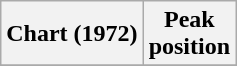<table class="wikitable sortable plainrowheaders">
<tr>
<th scope="col">Chart (1972)</th>
<th scope="col">Peak<br>position</th>
</tr>
<tr>
</tr>
</table>
